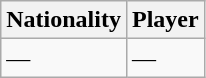<table class="wikitable">
<tr>
<th>Nationality</th>
<th>Player</th>
</tr>
<tr>
<td>—</td>
<td>—</td>
</tr>
</table>
